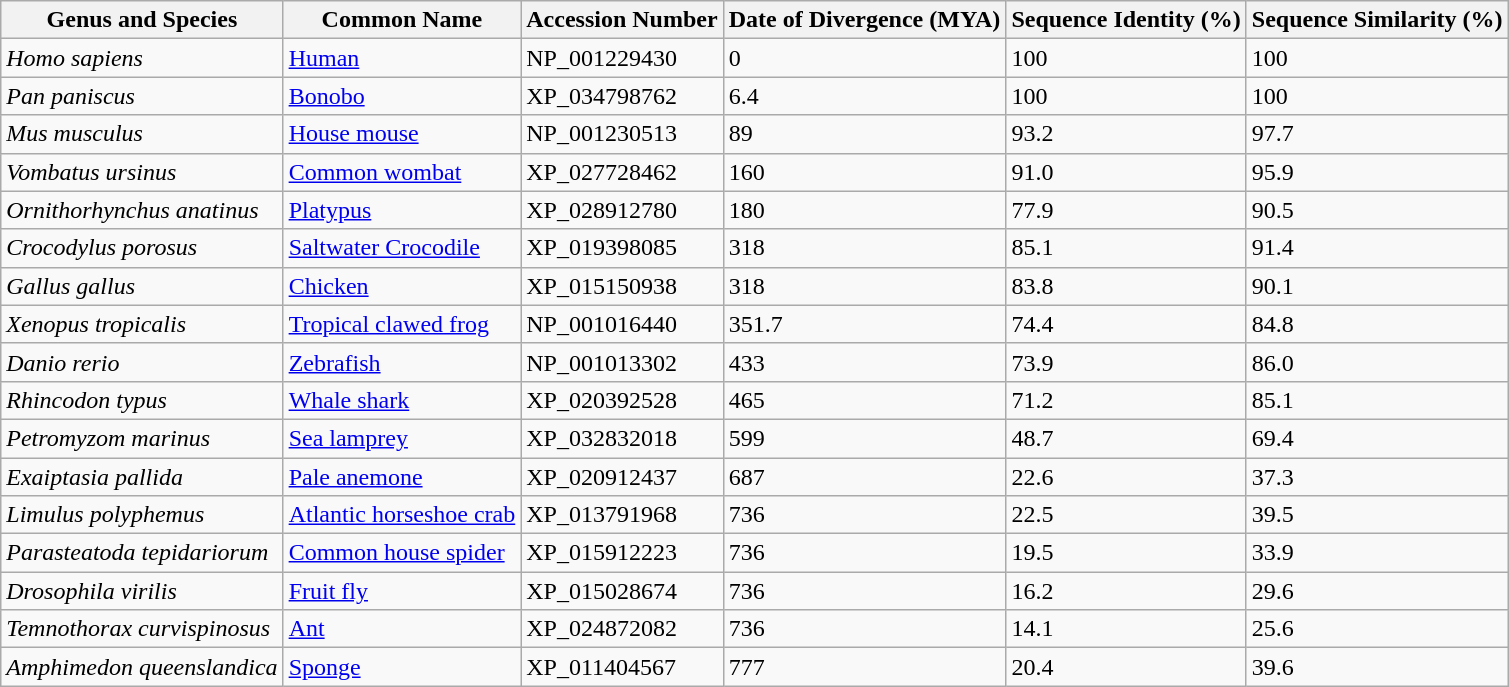<table class="wikitable">
<tr>
<th>Genus and Species</th>
<th>Common Name</th>
<th>Accession Number</th>
<th>Date of Divergence (MYA)</th>
<th>Sequence Identity (%)</th>
<th>Sequence Similarity (%)</th>
</tr>
<tr>
<td><em>Homo sapiens</em></td>
<td><a href='#'>Human</a></td>
<td>NP_001229430</td>
<td>0</td>
<td>100</td>
<td>100</td>
</tr>
<tr>
<td><em>Pan paniscus</em></td>
<td><a href='#'>Bonobo</a></td>
<td>XP_034798762</td>
<td>6.4</td>
<td>100</td>
<td>100</td>
</tr>
<tr>
<td><em>Mus musculus</em></td>
<td><a href='#'>House mouse</a></td>
<td>NP_001230513</td>
<td>89</td>
<td>93.2</td>
<td>97.7</td>
</tr>
<tr>
<td><em>Vombatus ursinus</em></td>
<td><a href='#'>Common wombat</a></td>
<td>XP_027728462</td>
<td>160</td>
<td>91.0</td>
<td>95.9</td>
</tr>
<tr>
<td><em>Ornithorhynchus anatinus</em></td>
<td><a href='#'>Platypus</a></td>
<td>XP_028912780</td>
<td>180</td>
<td>77.9</td>
<td>90.5</td>
</tr>
<tr>
<td><em>Crocodylus porosus</em></td>
<td><a href='#'>Saltwater Crocodile</a></td>
<td>XP_019398085</td>
<td>318</td>
<td>85.1</td>
<td>91.4</td>
</tr>
<tr>
<td><em>Gallus gallus</em></td>
<td><a href='#'>Chicken</a></td>
<td>XP_015150938</td>
<td>318</td>
<td>83.8</td>
<td>90.1</td>
</tr>
<tr>
<td><em>Xenopus tropicalis</em></td>
<td><a href='#'>Tropical clawed frog</a></td>
<td>NP_001016440</td>
<td>351.7</td>
<td>74.4</td>
<td>84.8</td>
</tr>
<tr>
<td><em>Danio rerio</em></td>
<td><a href='#'>Zebrafish</a></td>
<td>NP_001013302</td>
<td>433</td>
<td>73.9</td>
<td>86.0</td>
</tr>
<tr>
<td><em>Rhincodon typus</em></td>
<td><a href='#'>Whale shark</a></td>
<td>XP_020392528</td>
<td>465</td>
<td>71.2</td>
<td>85.1</td>
</tr>
<tr>
<td><em>Petromyzom marinus</em></td>
<td><a href='#'>Sea lamprey</a></td>
<td>XP_032832018</td>
<td>599</td>
<td>48.7</td>
<td>69.4</td>
</tr>
<tr>
<td><em>Exaiptasia pallida</em></td>
<td><a href='#'>Pale anemone</a></td>
<td>XP_020912437</td>
<td>687</td>
<td>22.6</td>
<td>37.3</td>
</tr>
<tr>
<td><em>Limulus polyphemus</em></td>
<td><a href='#'>Atlantic horseshoe crab</a></td>
<td>XP_013791968</td>
<td>736</td>
<td>22.5</td>
<td>39.5</td>
</tr>
<tr>
<td><em>Parasteatoda tepidariorum</em></td>
<td><a href='#'>Common house spider</a></td>
<td>XP_015912223</td>
<td>736</td>
<td>19.5</td>
<td>33.9</td>
</tr>
<tr>
<td><em>Drosophila virilis</em></td>
<td><a href='#'>Fruit fly</a></td>
<td>XP_015028674</td>
<td>736</td>
<td>16.2</td>
<td>29.6</td>
</tr>
<tr>
<td><em>Temnothorax curvispinosus</em></td>
<td><a href='#'>Ant</a></td>
<td>XP_024872082</td>
<td>736</td>
<td>14.1</td>
<td>25.6</td>
</tr>
<tr>
<td><em>Amphimedon queenslandica</em></td>
<td><a href='#'>Sponge</a></td>
<td>XP_011404567</td>
<td>777</td>
<td>20.4</td>
<td>39.6</td>
</tr>
</table>
